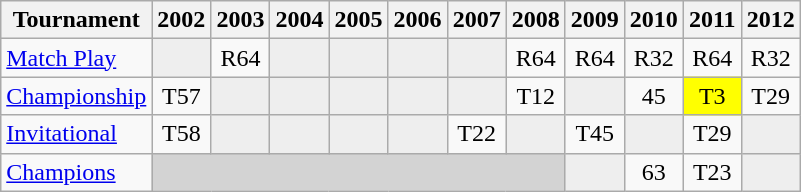<table class="wikitable" style="text-align:center;">
<tr>
<th>Tournament</th>
<th>2002</th>
<th>2003</th>
<th>2004</th>
<th>2005</th>
<th>2006</th>
<th>2007</th>
<th>2008</th>
<th>2009</th>
<th>2010</th>
<th>2011</th>
<th>2012</th>
</tr>
<tr>
<td align="left"><a href='#'>Match Play</a></td>
<td style="background:#eeeeee;"></td>
<td>R64</td>
<td style="background:#eeeeee;"></td>
<td style="background:#eeeeee;"></td>
<td style="background:#eeeeee;"></td>
<td style="background:#eeeeee;"></td>
<td>R64</td>
<td>R64</td>
<td>R32</td>
<td>R64</td>
<td>R32</td>
</tr>
<tr>
<td align="left"><a href='#'>Championship</a></td>
<td>T57</td>
<td style="background:#eeeeee;"></td>
<td style="background:#eeeeee;"></td>
<td style="background:#eeeeee;"></td>
<td style="background:#eeeeee;"></td>
<td style="background:#eeeeee;"></td>
<td>T12</td>
<td style="background:#eeeeee;"></td>
<td>45</td>
<td style="background:yellow;">T3</td>
<td>T29</td>
</tr>
<tr>
<td align="left"><a href='#'>Invitational</a></td>
<td>T58</td>
<td style="background:#eeeeee;"></td>
<td style="background:#eeeeee;"></td>
<td style="background:#eeeeee;"></td>
<td style="background:#eeeeee;"></td>
<td>T22</td>
<td style="background:#eeeeee;"></td>
<td>T45</td>
<td style="background:#eeeeee;"></td>
<td>T29</td>
<td style="background:#eeeeee;"></td>
</tr>
<tr>
<td align="left"><a href='#'>Champions</a></td>
<td colspan=7 style="background:#D3D3D3;"></td>
<td style="background:#eeeeee;"></td>
<td>63</td>
<td>T23</td>
<td style="background:#eeeeee;"></td>
</tr>
</table>
